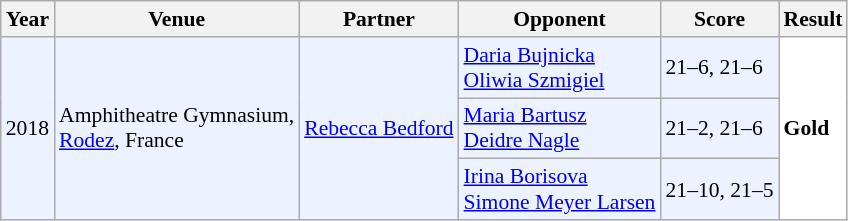<table class="sortable wikitable" style="font-size: 90%;">
<tr>
<th>Year</th>
<th>Venue</th>
<th>Partner</th>
<th>Opponent</th>
<th>Score</th>
<th>Result</th>
</tr>
<tr style="background:#ECF2FF">
<td rowspan="3" align="center">2018</td>
<td rowspan="3" align="left">Amphitheatre Gymnasium,<br><a href='#'>Rodez</a>, France</td>
<td rowspan="3"> <a href='#'>Rebecca Bedford</a></td>
<td align="left"> <a href='#'>Daria Bujnicka</a><br> <a href='#'>Oliwia Szmigiel</a></td>
<td align="left">21–6, 21–6</td>
<td rowspan="3" style="text-align:left; background:white"> <strong>Gold</strong></td>
</tr>
<tr style="background:#ECF2FF">
<td align="left"> <a href='#'>Maria Bartusz</a><br> <a href='#'>Deidre Nagle</a></td>
<td align="left">21–2, 21–6</td>
</tr>
<tr style="background:#ECF2FF">
<td align="left"> <a href='#'>Irina Borisova</a><br> <a href='#'>Simone Meyer Larsen</a></td>
<td align="left">21–10, 21–5</td>
</tr>
</table>
